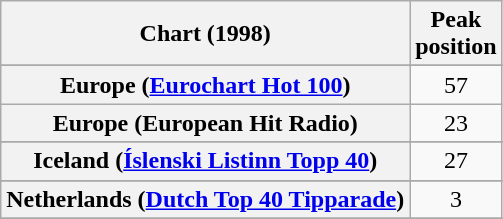<table class="wikitable sortable plainrowheaders" style="text-align:center">
<tr>
<th>Chart (1998)</th>
<th>Peak<br>position</th>
</tr>
<tr>
</tr>
<tr>
</tr>
<tr>
</tr>
<tr>
</tr>
<tr>
</tr>
<tr>
<th scope="row">Europe (<a href='#'>Eurochart Hot 100</a>)</th>
<td>57</td>
</tr>
<tr>
<th scope="row">Europe (European Hit Radio)</th>
<td>23</td>
</tr>
<tr>
</tr>
<tr>
</tr>
<tr>
<th scope="row">Iceland (<a href='#'>Íslenski Listinn Topp 40</a>)</th>
<td>27</td>
</tr>
<tr>
</tr>
<tr>
<th scope="row">Netherlands (<a href='#'>Dutch Top 40 Tipparade</a>)</th>
<td>3</td>
</tr>
<tr>
</tr>
<tr>
</tr>
<tr>
</tr>
<tr>
</tr>
<tr>
</tr>
<tr>
</tr>
</table>
